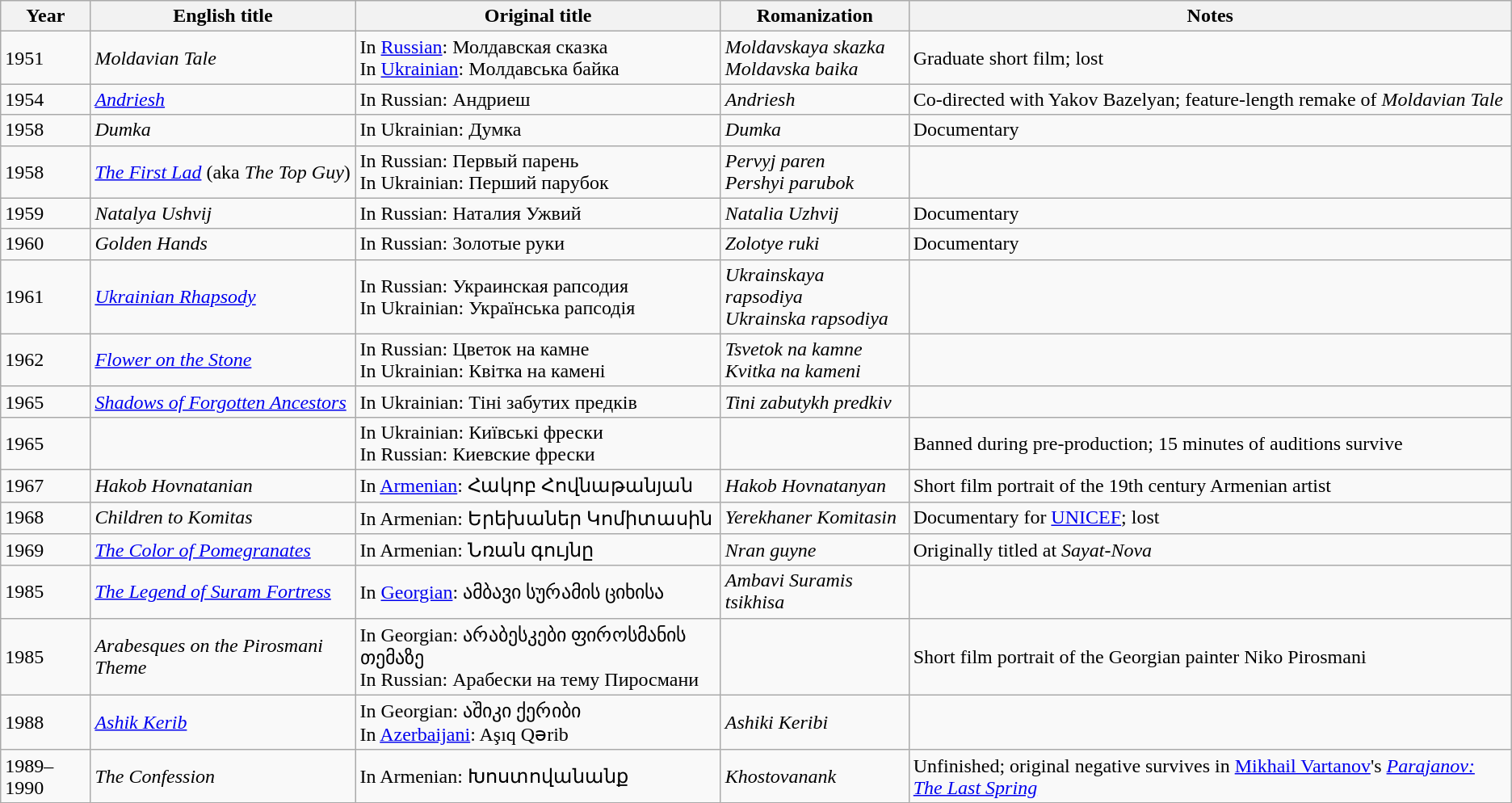<table class="wikitable">
<tr>
<th>Year</th>
<th>English title</th>
<th>Original title</th>
<th>Romanization</th>
<th>Notes</th>
</tr>
<tr>
<td>1951</td>
<td><em>Moldavian Tale</em></td>
<td>In <a href='#'>Russian</a>: Молдавская сказка<br>In <a href='#'>Ukrainian</a>: Moлдавська байка</td>
<td><em>Moldavskaya skazka</em><br><em>Moldavska baika</em></td>
<td>Graduate short film; lost</td>
</tr>
<tr>
<td>1954</td>
<td><em><a href='#'>Andriesh</a></em></td>
<td>In Russian: Андриеш</td>
<td><em>Andriesh</em></td>
<td>Co-directed with Yakov Bazelyan; feature-length remake of <em>Moldavian Tale</em></td>
</tr>
<tr>
<td>1958</td>
<td><em>Dumka</em></td>
<td>In Ukrainian: Думка</td>
<td><em>Dumka</em></td>
<td>Documentary</td>
</tr>
<tr>
<td>1958</td>
<td><em><a href='#'>The First Lad</a></em> (aka <em>The Top Guy</em>)</td>
<td>In Russian: Первый парень<br>In Ukrainian: Перший пapyбок</td>
<td><em>Pervyj paren</em><br><em>Pershyi parubok</em></td>
<td></td>
</tr>
<tr>
<td>1959</td>
<td><em>Natalya Ushvij</em></td>
<td>In Russian: Наталия Ужвий</td>
<td><em>Natalia Uzhvij</em></td>
<td>Documentary</td>
</tr>
<tr>
<td>1960</td>
<td><em>Golden Hands</em></td>
<td>In Russian: Золотые руки</td>
<td><em>Zolotye ruki</em></td>
<td>Documentary</td>
</tr>
<tr>
<td>1961</td>
<td><em><a href='#'>Ukrainian Rhapsody</a></em></td>
<td>In Russian: Украинская рапсодия<br>In Ukrainian: Укpaїнськa рaпсодія</td>
<td><em>Ukrainskaya rapsodiya</em><br><em>Ukrainska rapsodiya</em></td>
<td></td>
</tr>
<tr>
<td>1962</td>
<td><em><a href='#'>Flower on the Stone</a></em></td>
<td>In Russian: Цветок на камне<br>In Ukrainian: Квітка на камені</td>
<td><em>Tsvetok na kamne</em><br><em>Kvitka na kameni</em></td>
<td></td>
</tr>
<tr>
<td>1965</td>
<td><em><a href='#'>Shadows of Forgotten Ancestors</a></em></td>
<td>In Ukrainian: Тіні забутих предків</td>
<td><em>Tini zabutykh predkiv</em></td>
<td></td>
</tr>
<tr>
<td>1965</td>
<td><em></em></td>
<td>In Ukrainian: Київські фрески<br>In Russian: Киевские фрески</td>
<td><em></em><br><em></em></td>
<td>Banned during pre-production; 15 minutes of auditions survive</td>
</tr>
<tr>
<td>1967</td>
<td><em>Hakob Hovnatanian</em></td>
<td>In <a href='#'>Armenian</a>: Հակոբ Հովնաթանյան</td>
<td><em>Hakob Hovnatanyan</em></td>
<td>Short film portrait of the 19th century Armenian artist</td>
</tr>
<tr>
<td>1968</td>
<td><em>Children to Komitas</em></td>
<td>In Armenian: Երեխաներ Կոմիտասին</td>
<td><em>Yerekhaner Komitasin</em></td>
<td>Documentary for <a href='#'>UNICEF</a>; lost</td>
</tr>
<tr>
<td>1969</td>
<td><em><a href='#'>The Color of Pomegranates</a></em></td>
<td>In Armenian: Նռան գույնը</td>
<td><em>Nran guyne</em></td>
<td>Originally titled at <em>Sayat-Nova</em></td>
</tr>
<tr>
<td>1985</td>
<td><em><a href='#'>The Legend of Suram Fortress</a></em></td>
<td>In <a href='#'>Georgian</a>: ამბავი სურამის ციხისა</td>
<td><em>Ambavi Suramis tsikhisa</em></td>
<td></td>
</tr>
<tr>
<td>1985</td>
<td><em>Arabesques on the Pirosmani Theme</em></td>
<td>In Georgian: არაბესკები ფიროსმანის თემაზე<br>In Russian: Арабески на тему Пиросмани</td>
<td><em></em><br><em></em></td>
<td>Short film portrait of the Georgian painter Niko Pirosmani</td>
</tr>
<tr>
<td>1988</td>
<td><em><a href='#'>Ashik Kerib</a></em></td>
<td>In Georgian: აშიკი ქერიბი<br>In <a href='#'>Azerbaijani</a>: Aşıq Qərib</td>
<td><em>Ashiki Keribi</em></td>
<td></td>
</tr>
<tr>
<td>1989–1990</td>
<td><em>The Confession</em></td>
<td>In Armenian: Խոստովանանք</td>
<td><em>Khostovanank</em></td>
<td>Unfinished; original negative survives in <a href='#'>Mikhail Vartanov</a>'s <em><a href='#'>Parajanov: The Last Spring</a></em></td>
</tr>
</table>
